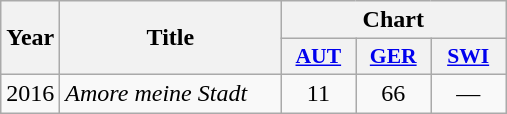<table class="wikitable">
<tr>
<th width="28" rowspan="2">Year</th>
<th width="140" rowspan="2">Title</th>
<th colspan="3">Chart</th>
</tr>
<tr>
<th scope="col" style="width:3em;font-size:90%;"><a href='#'>AUT</a><br></th>
<th scope="col" style="width:3em;font-size:90%;"><a href='#'>GER</a><br></th>
<th scope="col" style="width:3em;font-size:90%;"><a href='#'>SWI</a><br></th>
</tr>
<tr>
<td>2016</td>
<td><em>Amore meine Stadt</em></td>
<td align="center">11</td>
<td align="center">66</td>
<td align="center">—</td>
</tr>
</table>
